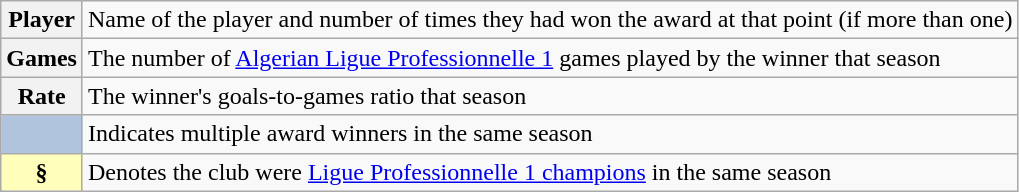<table class="wikitable plainrowheaders">
<tr>
<th scope="row"><strong>Player </strong></th>
<td>Name of the player and number of times they had won the award at that point (if more than one)</td>
</tr>
<tr>
<th scope="row" style="text-align:center"><strong>Games</strong></th>
<td>The number of <a href='#'>Algerian Ligue Professionnelle 1</a> games played by the winner that season</td>
</tr>
<tr>
<th scope="row" style="text-align:center"><strong>Rate</strong></th>
<td>The winner's goals-to-games ratio that season</td>
</tr>
<tr>
<th scope="row" style="text-align:center; background:#B0C4DE"></th>
<td>Indicates multiple award winners in the same season</td>
</tr>
<tr>
<th scope="row" style="text-align:center; background:#ffb">§</th>
<td>Denotes the club were <a href='#'>Ligue Professionnelle 1 champions</a> in the same season</td>
</tr>
</table>
